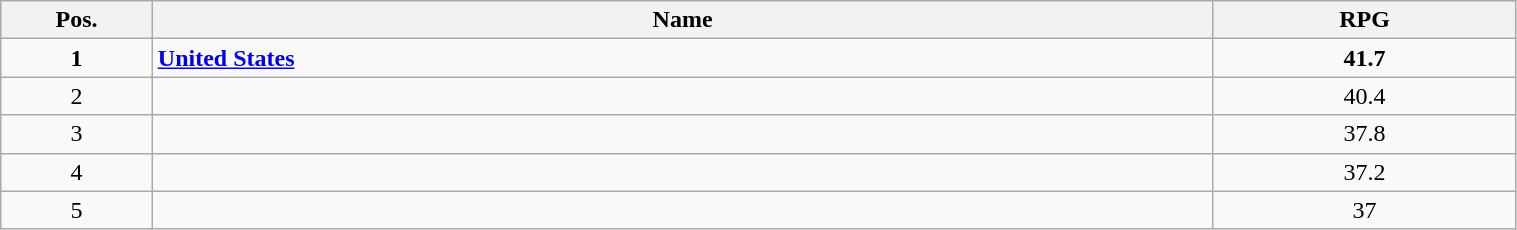<table class="wikitable" style="width:80%;">
<tr>
<th style="width:10%;">Pos.</th>
<th style="width:70%;">Name</th>
<th style="width:20%;">RPG</th>
</tr>
<tr>
<td align=center><strong>1</strong></td>
<td><strong> <a href='#'>United States</a></strong></td>
<td align=center><strong>41.7</strong></td>
</tr>
<tr>
<td align=center>2</td>
<td></td>
<td align=center>40.4</td>
</tr>
<tr>
<td align=center>3</td>
<td></td>
<td align=center>37.8</td>
</tr>
<tr>
<td align=center>4</td>
<td></td>
<td align=center>37.2</td>
</tr>
<tr>
<td align=center>5</td>
<td></td>
<td align=center>37</td>
</tr>
</table>
